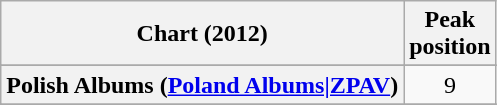<table class="wikitable sortable plainrowheaders" style="text-align:center">
<tr>
<th scope="col">Chart (2012)</th>
<th scope="col">Peak<br>position</th>
</tr>
<tr>
</tr>
<tr>
</tr>
<tr>
</tr>
<tr>
</tr>
<tr>
</tr>
<tr>
</tr>
<tr>
</tr>
<tr>
</tr>
<tr>
</tr>
<tr>
</tr>
<tr>
</tr>
<tr>
</tr>
<tr>
</tr>
<tr>
</tr>
<tr>
<th scope="row">Polish Albums (<a href='#'>Poland Albums|ZPAV</a>)</th>
<td>9</td>
</tr>
<tr>
</tr>
<tr>
</tr>
<tr>
</tr>
<tr>
</tr>
<tr>
</tr>
<tr>
</tr>
<tr>
</tr>
<tr>
</tr>
</table>
